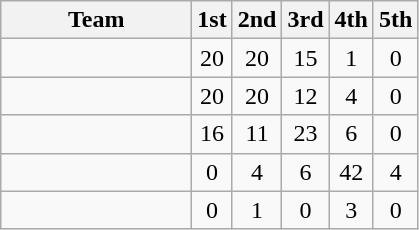<table class="wikitable" style="text-align:center">
<tr>
<th width="120px">Team</th>
<th>1st</th>
<th>2nd</th>
<th>3rd</th>
<th>4th</th>
<th>5th</th>
</tr>
<tr>
<td></td>
<td>20</td>
<td>20</td>
<td>15</td>
<td>1</td>
<td>0</td>
</tr>
<tr>
<td></td>
<td>20</td>
<td>20</td>
<td>12</td>
<td>4</td>
<td>0</td>
</tr>
<tr>
<td></td>
<td>16</td>
<td>11</td>
<td>23</td>
<td>6</td>
<td>0</td>
</tr>
<tr>
<td></td>
<td>0</td>
<td>4</td>
<td>6</td>
<td>42</td>
<td>4</td>
</tr>
<tr>
<td></td>
<td>0</td>
<td>1</td>
<td>0</td>
<td>3</td>
<td>0</td>
</tr>
</table>
